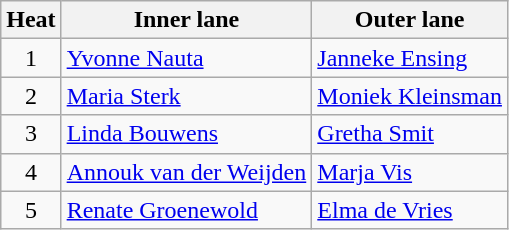<table class="wikitable">
<tr>
<th>Heat</th>
<th>Inner lane</th>
<th>Outer lane</th>
</tr>
<tr>
<td align=center>1</td>
<td><a href='#'>Yvonne Nauta</a></td>
<td><a href='#'>Janneke Ensing</a></td>
</tr>
<tr>
<td align=center>2</td>
<td><a href='#'>Maria Sterk</a></td>
<td><a href='#'>Moniek Kleinsman</a></td>
</tr>
<tr>
<td align=center>3</td>
<td><a href='#'>Linda Bouwens</a></td>
<td><a href='#'>Gretha Smit</a></td>
</tr>
<tr>
<td align=center>4</td>
<td><a href='#'>Annouk van der Weijden</a></td>
<td><a href='#'>Marja Vis</a></td>
</tr>
<tr>
<td align=center>5</td>
<td><a href='#'>Renate Groenewold</a></td>
<td><a href='#'>Elma de Vries</a></td>
</tr>
</table>
